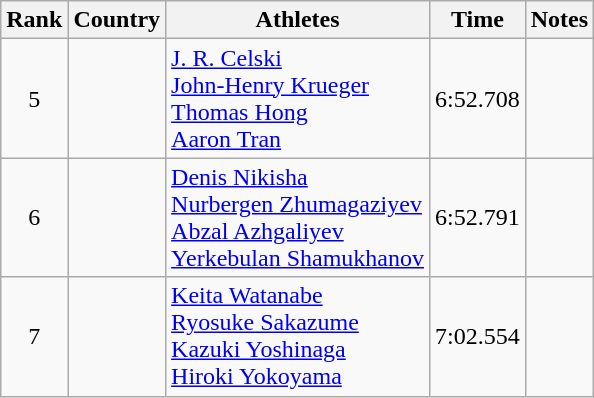<table class="wikitable sortable" style="text-align:center">
<tr>
<th>Rank</th>
<th>Country</th>
<th>Athletes</th>
<th>Time</th>
<th>Notes</th>
</tr>
<tr>
<td>5</td>
<td align=left></td>
<td align=left><a href='#'>J. R. Celski</a><br><a href='#'>John-Henry Krueger</a><br><a href='#'>Thomas Hong</a><br><a href='#'>Aaron Tran</a></td>
<td>6:52.708</td>
<td></td>
</tr>
<tr>
<td>6</td>
<td align=left></td>
<td align=left><a href='#'>Denis Nikisha</a><br><a href='#'>Nurbergen Zhumagaziyev</a><br><a href='#'>Abzal Azhgaliyev</a><br><a href='#'>Yerkebulan Shamukhanov</a></td>
<td>6:52.791</td>
<td></td>
</tr>
<tr>
<td>7</td>
<td align=left></td>
<td align=left><a href='#'>Keita Watanabe</a><br><a href='#'>Ryosuke Sakazume</a><br><a href='#'>Kazuki Yoshinaga</a><br><a href='#'>Hiroki Yokoyama</a></td>
<td>7:02.554</td>
<td></td>
</tr>
</table>
